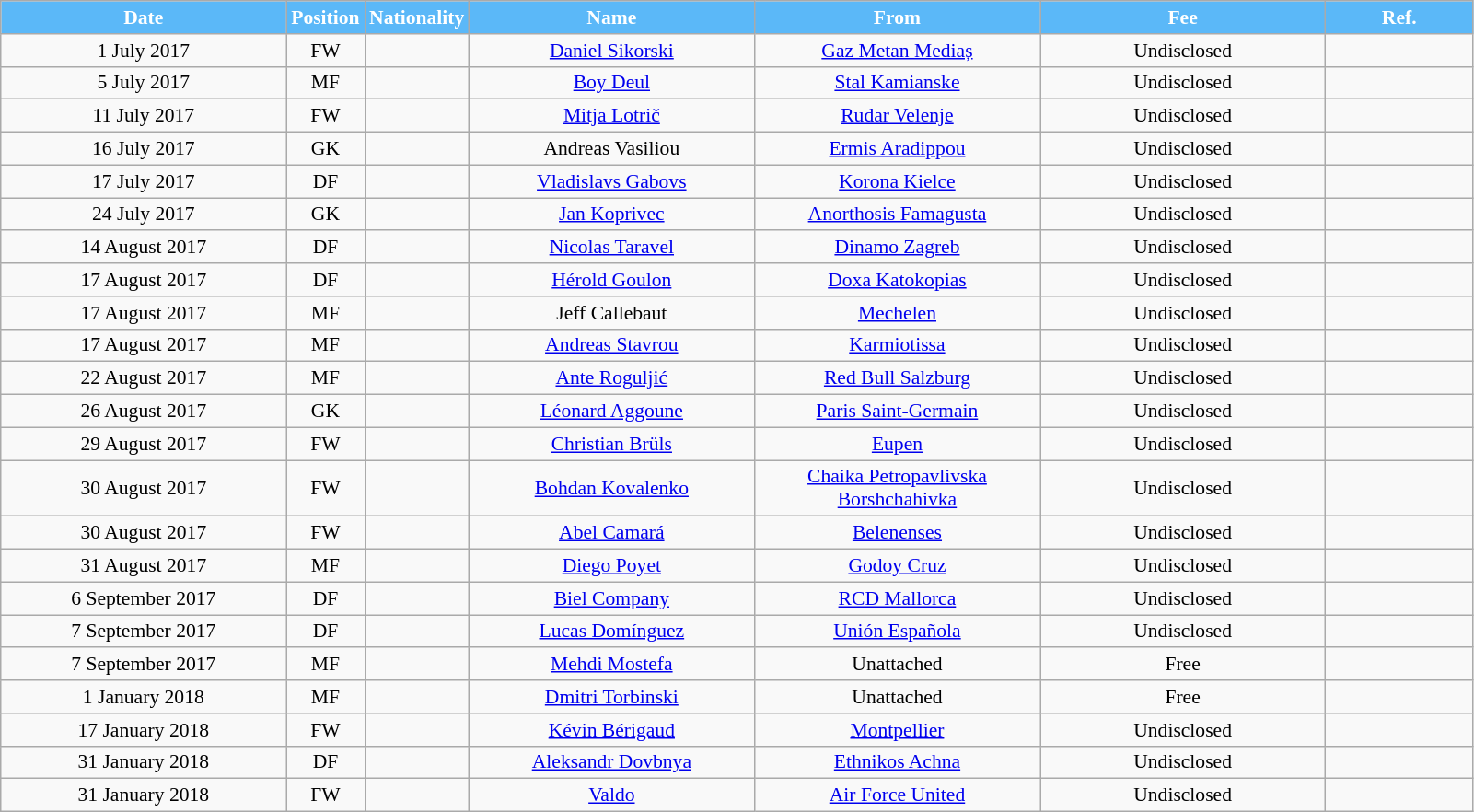<table class="wikitable"  style="text-align:center; font-size:90%; ">
<tr>
<th style="background:#5BB8F8; color:white; width:200px;">Date</th>
<th style="background:#5BB8F8; color:white; width:50px;">Position</th>
<th style="background:#5BB8F8; color:white; width:50px;">Nationality</th>
<th style="background:#5BB8F8; color:white; width:200px;">Name</th>
<th style="background:#5BB8F8; color:white; width:200px;">From</th>
<th style="background:#5BB8F8; color:white; width:200px;">Fee</th>
<th style="background:#5BB8F8; color:white; width:100px;">Ref.</th>
</tr>
<tr>
<td>1 July 2017</td>
<td>FW</td>
<td></td>
<td><a href='#'>Daniel Sikorski</a></td>
<td><a href='#'>Gaz Metan Mediaș</a></td>
<td>Undisclosed</td>
<td></td>
</tr>
<tr>
<td>5 July 2017</td>
<td>MF</td>
<td></td>
<td><a href='#'>Boy Deul</a></td>
<td><a href='#'>Stal Kamianske</a></td>
<td>Undisclosed</td>
<td></td>
</tr>
<tr>
<td>11 July 2017</td>
<td>FW</td>
<td></td>
<td><a href='#'>Mitja Lotrič</a></td>
<td><a href='#'>Rudar Velenje</a></td>
<td>Undisclosed</td>
<td></td>
</tr>
<tr>
<td>16 July 2017</td>
<td>GK</td>
<td></td>
<td>Andreas Vasiliou</td>
<td><a href='#'>Ermis Aradippou</a></td>
<td>Undisclosed</td>
<td></td>
</tr>
<tr>
<td>17 July 2017</td>
<td>DF</td>
<td></td>
<td><a href='#'>Vladislavs Gabovs</a></td>
<td><a href='#'>Korona Kielce</a></td>
<td>Undisclosed</td>
<td></td>
</tr>
<tr>
<td>24 July 2017</td>
<td>GK</td>
<td></td>
<td><a href='#'>Jan Koprivec</a></td>
<td><a href='#'>Anorthosis Famagusta</a></td>
<td>Undisclosed</td>
<td></td>
</tr>
<tr>
<td>14 August 2017</td>
<td>DF</td>
<td></td>
<td><a href='#'>Nicolas Taravel</a></td>
<td><a href='#'>Dinamo Zagreb</a></td>
<td>Undisclosed</td>
<td></td>
</tr>
<tr>
<td>17 August 2017</td>
<td>DF</td>
<td></td>
<td><a href='#'>Hérold Goulon</a></td>
<td><a href='#'>Doxa Katokopias</a></td>
<td>Undisclosed</td>
<td></td>
</tr>
<tr>
<td>17 August 2017</td>
<td>MF</td>
<td></td>
<td>Jeff Callebaut</td>
<td><a href='#'>Mechelen</a></td>
<td>Undisclosed</td>
<td></td>
</tr>
<tr>
<td>17 August 2017</td>
<td>MF</td>
<td></td>
<td><a href='#'>Andreas Stavrou</a></td>
<td><a href='#'>Karmiotissa</a></td>
<td>Undisclosed</td>
<td></td>
</tr>
<tr>
<td>22 August 2017</td>
<td>MF</td>
<td></td>
<td><a href='#'>Ante Roguljić</a></td>
<td><a href='#'>Red Bull Salzburg</a></td>
<td>Undisclosed</td>
<td></td>
</tr>
<tr>
<td>26 August 2017</td>
<td>GK</td>
<td></td>
<td><a href='#'>Léonard Aggoune</a></td>
<td><a href='#'>Paris Saint-Germain</a></td>
<td>Undisclosed</td>
<td></td>
</tr>
<tr>
<td>29 August 2017</td>
<td>FW</td>
<td></td>
<td><a href='#'>Christian Brüls</a></td>
<td><a href='#'>Eupen</a></td>
<td>Undisclosed</td>
<td></td>
</tr>
<tr>
<td>30 August 2017</td>
<td>FW</td>
<td></td>
<td><a href='#'>Bohdan Kovalenko</a></td>
<td><a href='#'>Chaika Petropavlivska Borshchahivka</a></td>
<td>Undisclosed</td>
<td></td>
</tr>
<tr>
<td>30 August 2017</td>
<td>FW</td>
<td></td>
<td><a href='#'>Abel Camará</a></td>
<td><a href='#'>Belenenses</a></td>
<td>Undisclosed</td>
<td></td>
</tr>
<tr>
<td>31 August 2017</td>
<td>MF</td>
<td></td>
<td><a href='#'>Diego Poyet</a></td>
<td><a href='#'>Godoy Cruz</a></td>
<td>Undisclosed</td>
<td></td>
</tr>
<tr>
<td>6 September 2017</td>
<td>DF</td>
<td></td>
<td><a href='#'>Biel Company</a></td>
<td><a href='#'>RCD Mallorca</a></td>
<td>Undisclosed</td>
<td></td>
</tr>
<tr>
<td>7 September 2017</td>
<td>DF</td>
<td></td>
<td><a href='#'>Lucas Domínguez</a></td>
<td><a href='#'>Unión Española</a></td>
<td>Undisclosed</td>
<td></td>
</tr>
<tr>
<td>7 September 2017</td>
<td>MF</td>
<td></td>
<td><a href='#'>Mehdi Mostefa</a></td>
<td>Unattached</td>
<td>Free</td>
<td></td>
</tr>
<tr>
<td>1 January 2018</td>
<td>MF</td>
<td></td>
<td><a href='#'>Dmitri Torbinski</a></td>
<td>Unattached</td>
<td>Free</td>
<td></td>
</tr>
<tr>
<td>17 January 2018</td>
<td>FW</td>
<td></td>
<td><a href='#'>Kévin Bérigaud</a></td>
<td><a href='#'>Montpellier</a></td>
<td>Undisclosed</td>
<td></td>
</tr>
<tr>
<td>31 January 2018</td>
<td>DF</td>
<td></td>
<td><a href='#'>Aleksandr Dovbnya</a></td>
<td><a href='#'>Ethnikos Achna</a></td>
<td>Undisclosed</td>
<td></td>
</tr>
<tr>
<td>31 January 2018</td>
<td>FW</td>
<td></td>
<td><a href='#'>Valdo</a></td>
<td><a href='#'>Air Force United</a></td>
<td>Undisclosed</td>
<td></td>
</tr>
</table>
